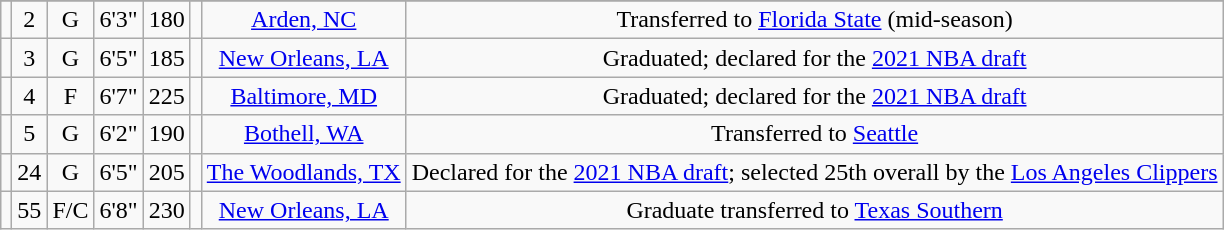<table class="wikitable sortable sortable" style="text-align: center">
<tr align=center>
</tr>
<tr>
<td></td>
<td>2</td>
<td>G</td>
<td>6'3"</td>
<td>180</td>
<td></td>
<td><a href='#'>Arden, NC</a></td>
<td>Transferred to <a href='#'>Florida State</a> (mid-season)</td>
</tr>
<tr>
<td></td>
<td>3</td>
<td>G</td>
<td>6'5"</td>
<td>185</td>
<td></td>
<td><a href='#'>New Orleans, LA</a></td>
<td>Graduated; declared for the <a href='#'>2021 NBA draft</a></td>
</tr>
<tr>
<td></td>
<td>4</td>
<td>F</td>
<td>6'7"</td>
<td>225</td>
<td></td>
<td><a href='#'>Baltimore, MD</a></td>
<td>Graduated; declared for the <a href='#'>2021 NBA draft</a></td>
</tr>
<tr>
<td></td>
<td>5</td>
<td>G</td>
<td>6'2"</td>
<td>190</td>
<td></td>
<td><a href='#'>Bothell, WA</a></td>
<td>Transferred to <a href='#'>Seattle</a></td>
</tr>
<tr>
<td></td>
<td>24</td>
<td>G</td>
<td>6'5"</td>
<td>205</td>
<td></td>
<td><a href='#'>The Woodlands, TX</a></td>
<td>Declared for the <a href='#'>2021 NBA draft</a>; selected 25th overall by the <a href='#'>Los Angeles Clippers</a></td>
</tr>
<tr>
<td></td>
<td>55</td>
<td>F/C</td>
<td>6'8"</td>
<td>230</td>
<td></td>
<td><a href='#'>New Orleans, LA</a></td>
<td>Graduate transferred to <a href='#'>Texas Southern</a></td>
</tr>
</table>
